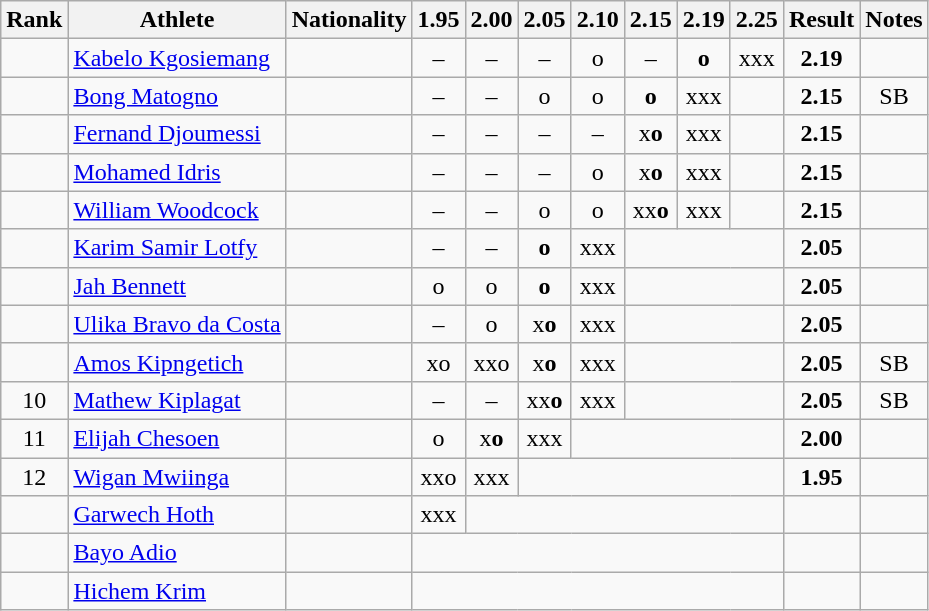<table class="wikitable sortable" style="text-align:center">
<tr>
<th>Rank</th>
<th>Athlete</th>
<th>Nationality</th>
<th>1.95</th>
<th>2.00</th>
<th>2.05</th>
<th>2.10</th>
<th>2.15</th>
<th>2.19</th>
<th>2.25</th>
<th>Result</th>
<th>Notes</th>
</tr>
<tr>
<td></td>
<td align="left"><a href='#'>Kabelo Kgosiemang</a></td>
<td align=left></td>
<td>–</td>
<td>–</td>
<td>–</td>
<td>o</td>
<td>–</td>
<td><strong>o</strong></td>
<td>xxx</td>
<td><strong>2.19</strong></td>
<td></td>
</tr>
<tr>
<td></td>
<td align="left"><a href='#'>Bong Matogno</a></td>
<td align=left></td>
<td>–</td>
<td>–</td>
<td>o</td>
<td>o</td>
<td><strong>o</strong></td>
<td>xxx</td>
<td></td>
<td><strong>2.15</strong></td>
<td>SB</td>
</tr>
<tr>
<td></td>
<td align="left"><a href='#'>Fernand Djoumessi</a></td>
<td align=left></td>
<td>–</td>
<td>–</td>
<td>–</td>
<td>–</td>
<td>x<strong>o</strong></td>
<td>xxx</td>
<td></td>
<td><strong>2.15</strong></td>
<td></td>
</tr>
<tr>
<td></td>
<td align="left"><a href='#'>Mohamed Idris</a></td>
<td align=left></td>
<td>–</td>
<td>–</td>
<td>–</td>
<td>o</td>
<td>x<strong>o</strong></td>
<td>xxx</td>
<td></td>
<td><strong>2.15</strong></td>
<td></td>
</tr>
<tr>
<td></td>
<td align="left"><a href='#'>William Woodcock</a></td>
<td align=left></td>
<td>–</td>
<td>–</td>
<td>o</td>
<td>o</td>
<td>xx<strong>o</strong></td>
<td>xxx</td>
<td></td>
<td><strong>2.15</strong></td>
<td></td>
</tr>
<tr>
<td></td>
<td align="left"><a href='#'>Karim Samir Lotfy</a></td>
<td align=left></td>
<td>–</td>
<td>–</td>
<td><strong>o</strong></td>
<td>xxx</td>
<td colspan=3></td>
<td><strong>2.05</strong></td>
<td></td>
</tr>
<tr>
<td></td>
<td align="left"><a href='#'>Jah Bennett</a></td>
<td align=left></td>
<td>o</td>
<td>o</td>
<td><strong>o</strong></td>
<td>xxx</td>
<td colspan=3></td>
<td><strong>2.05</strong></td>
<td></td>
</tr>
<tr>
<td></td>
<td align="left"><a href='#'>Ulika Bravo da Costa</a></td>
<td align=left></td>
<td>–</td>
<td>o</td>
<td>x<strong>o</strong></td>
<td>xxx</td>
<td colspan=3></td>
<td><strong>2.05</strong></td>
<td></td>
</tr>
<tr>
<td></td>
<td align="left"><a href='#'>Amos Kipngetich</a></td>
<td align=left></td>
<td>xo</td>
<td>xxo</td>
<td>x<strong>o</strong></td>
<td>xxx</td>
<td colspan=3></td>
<td><strong>2.05</strong></td>
<td>SB</td>
</tr>
<tr>
<td>10</td>
<td align="left"><a href='#'>Mathew Kiplagat</a></td>
<td align=left></td>
<td>–</td>
<td>–</td>
<td>xx<strong>o</strong></td>
<td>xxx</td>
<td colspan=3></td>
<td><strong>2.05</strong></td>
<td>SB</td>
</tr>
<tr>
<td>11</td>
<td align="left"><a href='#'>Elijah Chesoen</a></td>
<td align=left></td>
<td>o</td>
<td>x<strong>o</strong></td>
<td>xxx</td>
<td colspan=4></td>
<td><strong>2.00</strong></td>
<td></td>
</tr>
<tr>
<td>12</td>
<td align="left"><a href='#'>Wigan Mwiinga</a></td>
<td align=left></td>
<td>xxo</td>
<td>xxx</td>
<td colspan=5></td>
<td><strong>1.95</strong></td>
<td></td>
</tr>
<tr>
<td></td>
<td align="left"><a href='#'>Garwech Hoth</a></td>
<td align=left></td>
<td>xxx</td>
<td colspan=6></td>
<td><strong></strong></td>
<td></td>
</tr>
<tr>
<td></td>
<td align="left"><a href='#'>Bayo Adio</a></td>
<td align=left></td>
<td colspan=7></td>
<td><strong></strong></td>
<td></td>
</tr>
<tr>
<td></td>
<td align="left"><a href='#'>Hichem Krim</a></td>
<td align=left></td>
<td colspan=7></td>
<td><strong></strong></td>
<td></td>
</tr>
</table>
